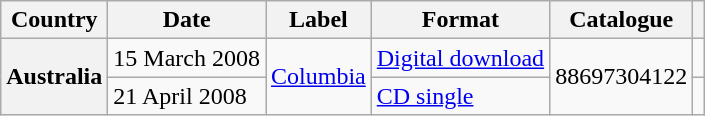<table class="wikitable plainrowheaders" style="text-align:left">
<tr>
<th>Country</th>
<th>Date</th>
<th>Label</th>
<th>Format</th>
<th>Catalogue</th>
<th></th>
</tr>
<tr>
<th scope="row" rowspan="2">Australia</th>
<td>15 March 2008</td>
<td rowspan="2"><a href='#'>Columbia</a></td>
<td><a href='#'>Digital download</a></td>
<td rowspan="2">88697304122</td>
<td></td>
</tr>
<tr>
<td>21 April 2008</td>
<td><a href='#'>CD single</a></td>
<td></td>
</tr>
</table>
